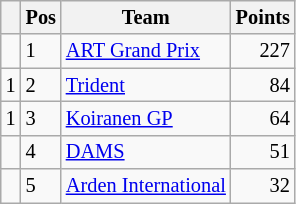<table class="wikitable" style="font-size: 85%;">
<tr>
<th></th>
<th>Pos</th>
<th>Team</th>
<th>Points</th>
</tr>
<tr>
<td align="left"></td>
<td align="left">1</td>
<td> <a href='#'>ART Grand Prix</a></td>
<td align="right">227</td>
</tr>
<tr>
<td align="left"> 1</td>
<td align="left">2</td>
<td> <a href='#'>Trident</a></td>
<td align="right">84</td>
</tr>
<tr>
<td align="left"> 1</td>
<td align="left">3</td>
<td> <a href='#'>Koiranen GP</a></td>
<td align="right">64</td>
</tr>
<tr>
<td align="left"></td>
<td align="left">4</td>
<td> <a href='#'>DAMS</a></td>
<td align="right">51</td>
</tr>
<tr>
<td align="left"></td>
<td align="left">5</td>
<td> <a href='#'>Arden International</a></td>
<td align="right">32</td>
</tr>
</table>
